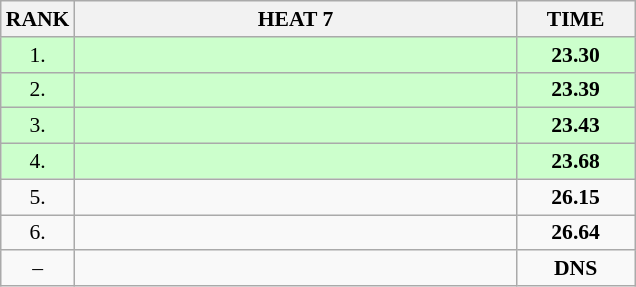<table class="wikitable" style="border-collapse: collapse; font-size: 90%;">
<tr>
<th>RANK</th>
<th style="width: 20em">HEAT 7</th>
<th style="width: 5em">TIME</th>
</tr>
<tr style="background:#ccffcc;">
<td align="center">1.</td>
<td></td>
<td align="center"><strong>23.30</strong></td>
</tr>
<tr style="background:#ccffcc;">
<td align="center">2.</td>
<td></td>
<td align="center"><strong>23.39</strong></td>
</tr>
<tr style="background:#ccffcc;">
<td align="center">3.</td>
<td></td>
<td align="center"><strong>23.43</strong></td>
</tr>
<tr style="background:#ccffcc;">
<td align="center">4.</td>
<td></td>
<td align="center"><strong>23.68</strong></td>
</tr>
<tr>
<td align="center">5.</td>
<td></td>
<td align="center"><strong>26.15</strong></td>
</tr>
<tr>
<td align="center">6.</td>
<td></td>
<td align="center"><strong>26.64</strong></td>
</tr>
<tr>
<td align="center">–</td>
<td></td>
<td align="center"><strong>DNS</strong></td>
</tr>
</table>
